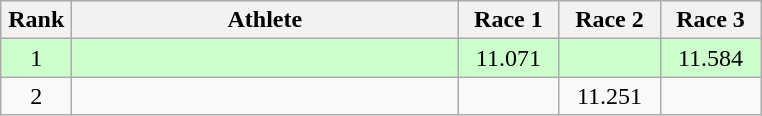<table class=wikitable style="text-align:center">
<tr>
<th width=40>Rank</th>
<th width=250>Athlete</th>
<th width=60>Race 1</th>
<th width=60>Race 2</th>
<th width=60>Race 3</th>
</tr>
<tr bgcolor=ccffcc>
<td>1</td>
<td align=left></td>
<td>11.071</td>
<td></td>
<td>11.584</td>
</tr>
<tr>
<td>2</td>
<td align=left></td>
<td></td>
<td>11.251</td>
<td></td>
</tr>
</table>
